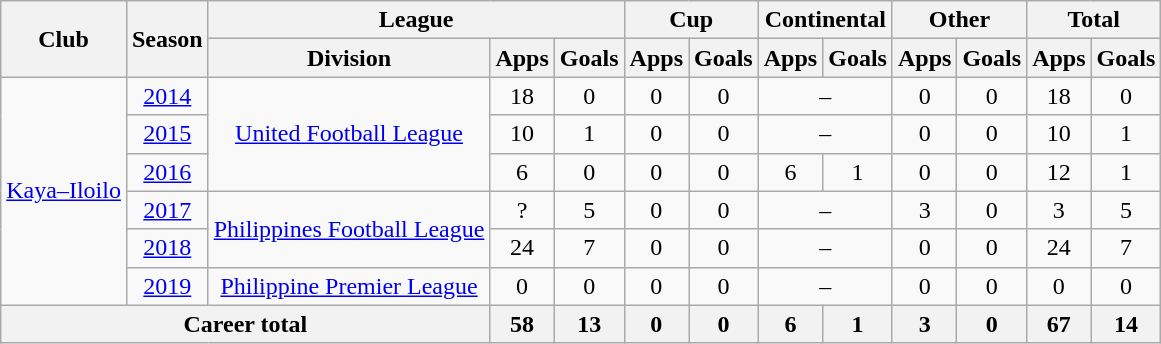<table class="wikitable" style="text-align: center">
<tr>
<th rowspan="2">Club</th>
<th rowspan="2">Season</th>
<th colspan="3">League</th>
<th colspan="2">Cup</th>
<th colspan="2">Continental</th>
<th colspan="2">Other</th>
<th colspan="2">Total</th>
</tr>
<tr>
<th>Division</th>
<th>Apps</th>
<th>Goals</th>
<th>Apps</th>
<th>Goals</th>
<th>Apps</th>
<th>Goals</th>
<th>Apps</th>
<th>Goals</th>
<th>Apps</th>
<th>Goals</th>
</tr>
<tr>
<td rowspan="6"><a href='#'>Kaya–Iloilo</a></td>
<td><a href='#'>2014</a></td>
<td rowspan="3"><a href='#'>United Football League</a></td>
<td>18</td>
<td>0</td>
<td>0</td>
<td>0</td>
<td colspan="2">–</td>
<td>0</td>
<td>0</td>
<td>18</td>
<td>0</td>
</tr>
<tr>
<td><a href='#'>2015</a></td>
<td>10</td>
<td>1</td>
<td>0</td>
<td>0</td>
<td colspan="2">–</td>
<td>0</td>
<td>0</td>
<td>10</td>
<td>1</td>
</tr>
<tr>
<td><a href='#'>2016</a></td>
<td>6</td>
<td>0</td>
<td>0</td>
<td>0</td>
<td>6</td>
<td>1</td>
<td>0</td>
<td>0</td>
<td>12</td>
<td>1</td>
</tr>
<tr>
<td><a href='#'>2017</a></td>
<td rowspan="2"><a href='#'>Philippines Football League</a></td>
<td>?</td>
<td>5</td>
<td>0</td>
<td>0</td>
<td colspan="2">–</td>
<td>3</td>
<td>0</td>
<td>3</td>
<td>5</td>
</tr>
<tr>
<td><a href='#'>2018</a></td>
<td>24</td>
<td>7</td>
<td>0</td>
<td>0</td>
<td colspan="2">–</td>
<td>0</td>
<td>0</td>
<td>24</td>
<td>7</td>
</tr>
<tr>
<td><a href='#'>2019</a></td>
<td><a href='#'>Philippine Premier League</a></td>
<td>0</td>
<td>0</td>
<td>0</td>
<td>0</td>
<td colspan="2">–</td>
<td>0</td>
<td>0</td>
<td>0</td>
<td>0</td>
</tr>
<tr>
<th colspan=3>Career total</th>
<th>58</th>
<th>13</th>
<th>0</th>
<th>0</th>
<th>6</th>
<th>1</th>
<th>3</th>
<th>0</th>
<th>67</th>
<th>14</th>
</tr>
</table>
